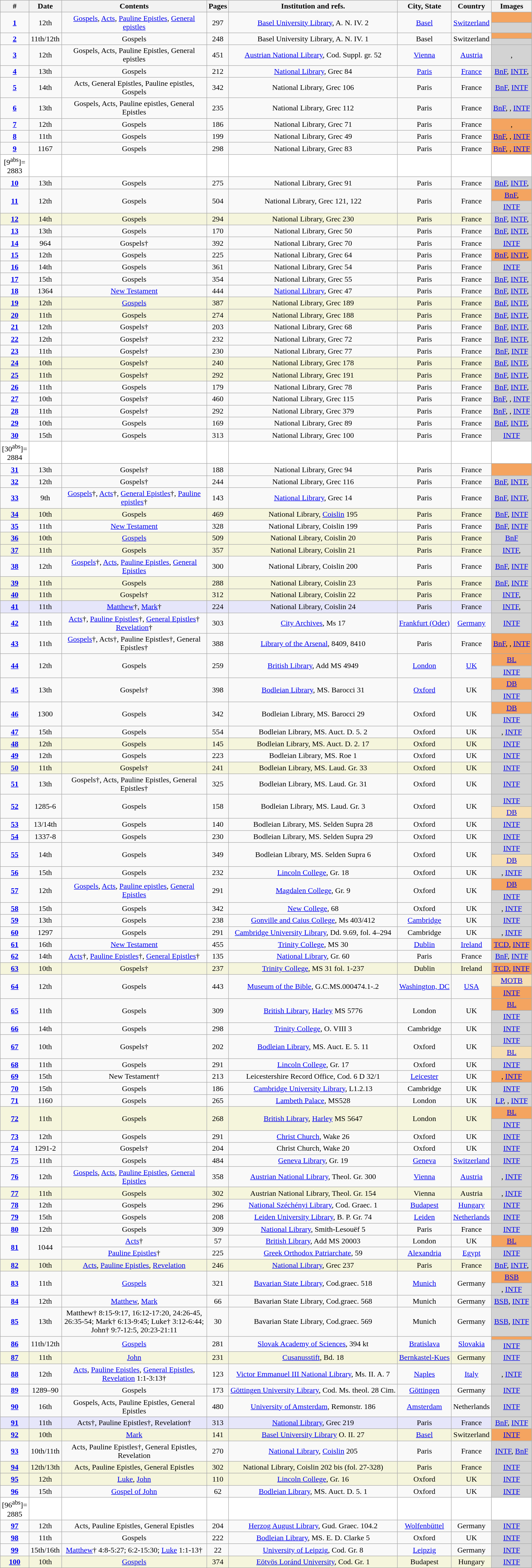<table class="wikitable sortable" style="text-align:center">
<tr>
<th>#</th>
<th>Date</th>
<th>Contents</th>
<th>Pages</th>
<th>Institution and refs.</th>
<th>City, State</th>
<th>Country</th>
<th>Images</th>
</tr>
<tr>
<td rowspan=2><strong><a href='#'>1</a></strong></td>
<td rowspan=2>12th</td>
<td rowspan=2 width=300pt><a href='#'>Gospels</a>, <a href='#'>Acts</a>, <a href='#'>Pauline Epistles</a>, <a href='#'>General epistles</a></td>
<td rowspan=2>297</td>
<td rowspan=2><a href='#'>Basel University Library</a>, A. N. IV. 2</td>
<td rowspan=2><a href='#'>Basel</a></td>
<td rowspan=2><a href='#'>Switzerland</a></td>
<td bgcolor="sandybrown"></td>
</tr>
<tr>
<td bgcolor="lightgray"></td>
</tr>
<tr>
<td rowspan=2><strong><a href='#'>2</a></strong></td>
<td rowspan=2>11th/12th</td>
<td rowspan=2>Gospels</td>
<td rowspan=2>248</td>
<td rowspan=2>Basel University Library, A. N. IV. 1</td>
<td rowspan=2>Basel</td>
<td rowspan=2>Switzerland</td>
<td bgcolor="sandybrown"></td>
</tr>
<tr>
<td bgcolor="lightgray"></td>
</tr>
<tr>
<td><strong><a href='#'>3</a></strong></td>
<td>12th</td>
<td>Gospels, Acts, Pauline Epistles, General epistles</td>
<td>451</td>
<td><a href='#'>Austrian National Library</a>, Cod. Suppl. gr. 52</td>
<td><a href='#'>Vienna</a></td>
<td><a href='#'>Austria</a></td>
<td bgcolor="lightgray">, </td>
</tr>
<tr>
<td><strong><a href='#'>4</a></strong></td>
<td>13th</td>
<td>Gospels</td>
<td>212</td>
<td><a href='#'>National Library</a>, Grec 84</td>
<td><a href='#'>Paris</a></td>
<td><a href='#'>France</a></td>
<td bgcolor="lightgray"><a href='#'>BnF</a>, <a href='#'>INTF</a>, </td>
</tr>
<tr>
<td><strong><a href='#'>5</a></strong></td>
<td>14th</td>
<td>Acts, General Epistles, Pauline epistles, Gospels</td>
<td>342</td>
<td>National Library, Grec 106</td>
<td>Paris</td>
<td>France</td>
<td bgcolor="lightgray"><a href='#'>BnF</a>, <a href='#'>INTF</a></td>
</tr>
<tr>
<td><strong><a href='#'>6</a></strong></td>
<td>13th</td>
<td>Gospels, Acts, Pauline epistles, General Epistles</td>
<td>235</td>
<td>National Library, Grec 112</td>
<td>Paris</td>
<td>France</td>
<td bgcolor="lightgray"><a href='#'>BnF</a>, , <a href='#'>INTF</a></td>
</tr>
<tr>
<td><strong><a href='#'>7</a></strong></td>
<td>12th</td>
<td>Gospels</td>
<td>186</td>
<td>National Library, Grec 71</td>
<td>Paris</td>
<td>France</td>
<td bgcolor="sandybrown">, </td>
</tr>
<tr>
<td><strong><a href='#'>8</a></strong></td>
<td>11th</td>
<td>Gospels</td>
<td>199</td>
<td>National Library, Grec 49</td>
<td>Paris</td>
<td>France</td>
<td bgcolor="sandybrown"><a href='#'>BnF</a>, , <a href='#'>INTF</a></td>
</tr>
<tr>
<td><strong><a href='#'>9</a></strong></td>
<td>1167</td>
<td>Gospels</td>
<td>298</td>
<td>National Library, Grec 83</td>
<td>Paris</td>
<td>France</td>
<td bgcolor="sandybrown"><a href='#'>BnF</a>, , <a href='#'>INTF</a></td>
</tr>
<tr bgcolor="white">
<td>[9<sup>abs</sup>]=<br>2883</td>
<td></td>
<td></td>
<td></td>
<td></td>
<td></td>
<td></td>
<td></td>
</tr>
<tr>
<td><strong><a href='#'>10</a></strong></td>
<td>13th</td>
<td>Gospels</td>
<td>275</td>
<td>National Library, Grec 91</td>
<td>Paris</td>
<td>France</td>
<td bgcolor="lightgray"><a href='#'>BnF</a>, <a href='#'>INTF</a>, </td>
</tr>
<tr>
<td rowspan=2><strong><a href='#'>11</a></strong></td>
<td rowspan=2>12th</td>
<td rowspan=2>Gospels</td>
<td rowspan=2>504</td>
<td rowspan=2>National Library, Grec 121, 122</td>
<td rowspan=2>Paris</td>
<td rowspan=2>France</td>
<td bgcolor="sandybrown"><a href='#'>BnF</a>, </td>
</tr>
<tr>
<td bgcolor="lightgray"><a href='#'>INTF</a></td>
</tr>
<tr bgcolor="beige">
<td><strong><a href='#'>12</a></strong></td>
<td>14th</td>
<td>Gospels</td>
<td>294</td>
<td>National Library, Grec 230</td>
<td>Paris</td>
<td>France</td>
<td bgcolor="lightgray"><a href='#'>BnF</a>, <a href='#'>INTF</a>, </td>
</tr>
<tr>
<td><strong><a href='#'>13</a></strong></td>
<td>13th</td>
<td>Gospels</td>
<td>170</td>
<td>National Library, Grec 50</td>
<td>Paris</td>
<td>France</td>
<td bgcolor="lightgray"><a href='#'>BnF</a>, <a href='#'>INTF</a>, </td>
</tr>
<tr>
<td><strong><a href='#'>14</a></strong></td>
<td>964</td>
<td>Gospels†</td>
<td>392</td>
<td>National Library, Grec 70</td>
<td>Paris</td>
<td>France</td>
<td bgcolor="lightgray"><a href='#'>INTF</a></td>
</tr>
<tr>
<td><strong><a href='#'>15</a></strong></td>
<td>12th</td>
<td>Gospels</td>
<td>225</td>
<td>National Library, Grec 64</td>
<td>Paris</td>
<td>France</td>
<td bgcolor="sandybrown"><a href='#'>BnF</a>, <a href='#'>INTF</a>, </td>
</tr>
<tr>
<td><strong><a href='#'>16</a></strong></td>
<td>14th</td>
<td>Gospels</td>
<td>361</td>
<td>National Library, Grec 54</td>
<td>Paris</td>
<td>France</td>
<td bgcolor="lightgray"><a href='#'>INTF</a></td>
</tr>
<tr>
<td><strong><a href='#'>17</a></strong></td>
<td>15th</td>
<td>Gospels</td>
<td>354</td>
<td>National Library, Grec 55</td>
<td>Paris</td>
<td>France</td>
<td bgcolor="lightgray"><a href='#'>BnF</a>, <a href='#'>INTF</a>, </td>
</tr>
<tr>
<td><strong><a href='#'>18</a></strong></td>
<td>1364</td>
<td><a href='#'>New Testament</a></td>
<td>444</td>
<td><a href='#'>National Library</a>, Grec 47</td>
<td>Paris</td>
<td>France</td>
<td bgcolor="lightgray"><a href='#'>BnF</a>, <a href='#'>INTF</a>, </td>
</tr>
<tr bgcolor="beige">
<td><strong><a href='#'>19</a></strong></td>
<td>12th</td>
<td><a href='#'>Gospels</a></td>
<td>387</td>
<td>National Library, Grec 189</td>
<td>Paris</td>
<td>France</td>
<td bgcolor="lightgray"><a href='#'>BnF</a>, <a href='#'>INTF</a>, </td>
</tr>
<tr bgcolor="beige">
<td><strong><a href='#'>20</a></strong></td>
<td>11th</td>
<td>Gospels</td>
<td>274</td>
<td>National Library, Grec 188</td>
<td>Paris</td>
<td>France</td>
<td bgcolor="lightgray"><a href='#'>BnF</a>, <a href='#'>INTF</a>, </td>
</tr>
<tr>
<td><strong><a href='#'>21</a></strong></td>
<td>12th</td>
<td>Gospels†</td>
<td>203</td>
<td>National Library, Grec 68</td>
<td>Paris</td>
<td>France</td>
<td bgcolor="lightgray"><a href='#'>BnF</a>, <a href='#'>INTF</a>, </td>
</tr>
<tr>
<td><strong><a href='#'>22</a></strong></td>
<td>12th</td>
<td>Gospels†</td>
<td>232</td>
<td>National Library, Grec 72</td>
<td>Paris</td>
<td>France</td>
<td bgcolor="lightgray"><a href='#'>BnF</a>, <a href='#'>INTF</a>, </td>
</tr>
<tr>
<td><strong><a href='#'>23</a></strong></td>
<td>11th</td>
<td>Gospels†</td>
<td>230</td>
<td>National Library, Grec 77</td>
<td>Paris</td>
<td>France</td>
<td bgcolor="lightgray"><a href='#'>BnF</a>, <a href='#'>INTF</a></td>
</tr>
<tr bgcolor="beige">
<td><strong><a href='#'>24</a></strong></td>
<td>10th</td>
<td>Gospels†</td>
<td>240</td>
<td>National Library, Grec 178</td>
<td>Paris</td>
<td>France</td>
<td bgcolor="lightgray"><a href='#'>BnF</a>, <a href='#'>INTF</a>, </td>
</tr>
<tr bgcolor="beige">
<td><strong><a href='#'>25</a></strong></td>
<td>11th</td>
<td>Gospels†</td>
<td>292</td>
<td>National Library, Grec 191</td>
<td>Paris</td>
<td>France</td>
<td bgcolor="lightgray"><a href='#'>BnF</a>, <a href='#'>INTF</a>, </td>
</tr>
<tr>
<td><strong><a href='#'>26</a></strong></td>
<td>11th</td>
<td>Gospels</td>
<td>179</td>
<td>National Library, Grec 78</td>
<td>Paris</td>
<td>France</td>
<td bgcolor="lightgray"><a href='#'>BnF</a>, <a href='#'>INTF</a>, </td>
</tr>
<tr>
<td><strong><a href='#'>27</a></strong></td>
<td>10th</td>
<td>Gospels†</td>
<td>460</td>
<td>National Library, Grec 115</td>
<td>Paris</td>
<td>France</td>
<td bgcolor="lightgray"><a href='#'>BnF</a>, , <a href='#'>INTF</a></td>
</tr>
<tr>
<td><strong><a href='#'>28</a></strong></td>
<td>11th</td>
<td>Gospels†</td>
<td>292</td>
<td>National Library, Grec 379</td>
<td>Paris</td>
<td>France</td>
<td bgcolor="lightgray"><a href='#'>BnF</a>, , <a href='#'>INTF</a></td>
</tr>
<tr>
<td><strong><a href='#'>29</a></strong></td>
<td>10th</td>
<td>Gospels</td>
<td>169</td>
<td>National Library, Grec 89</td>
<td>Paris</td>
<td>France</td>
<td bgcolor="lightgray"><a href='#'>BnF</a>, <a href='#'>INTF</a>, </td>
</tr>
<tr>
<td><strong><a href='#'>30</a></strong></td>
<td>15th</td>
<td>Gospels</td>
<td>313</td>
<td>National Library, Grec 100</td>
<td>Paris</td>
<td>France</td>
<td bgcolor="lightgray"><a href='#'>INTF</a></td>
</tr>
<tr bgcolor="white">
<td>[30<sup>abs</sup>]=<br>2884</td>
<td></td>
<td></td>
<td></td>
<td></td>
<td></td>
<td></td>
<td></td>
</tr>
<tr>
<td><strong><a href='#'>31</a></strong></td>
<td>13th</td>
<td>Gospels†</td>
<td>188</td>
<td>National Library, Grec 94</td>
<td>Paris</td>
<td>France</td>
<td bgcolor="sandybrown"></td>
</tr>
<tr>
<td><strong><a href='#'>32</a></strong></td>
<td>12th</td>
<td>Gospels†</td>
<td>244</td>
<td>National Library, Grec 116</td>
<td>Paris</td>
<td>France</td>
<td bgcolor="lightgray"><a href='#'>BnF</a>, <a href='#'>INTF</a>, </td>
</tr>
<tr>
<td><strong><a href='#'>33</a></strong></td>
<td>9th</td>
<td><a href='#'>Gospels</a>†, <a href='#'>Acts</a>†, <a href='#'>General Epistles</a>†, <a href='#'>Pauline epistles</a>†</td>
<td>143</td>
<td><a href='#'>National Library</a>, Grec 14</td>
<td>Paris</td>
<td>France</td>
<td bgcolor="lightgray"><a href='#'>BnF</a>, <a href='#'>INTF</a>, </td>
</tr>
<tr bgcolor="beige">
<td><strong><a href='#'>34</a></strong></td>
<td>10th</td>
<td>Gospels</td>
<td>469</td>
<td>National Library, <a href='#'>Coislin</a> 195</td>
<td>Paris</td>
<td>France</td>
<td bgcolor="lightgray"><a href='#'>BnF</a>, <a href='#'>INTF</a></td>
</tr>
<tr>
<td><strong><a href='#'>35</a></strong></td>
<td>11th</td>
<td><a href='#'>New Testament</a></td>
<td>328</td>
<td>National Library, Coislin 199</td>
<td>Paris</td>
<td>France</td>
<td bgcolor="lightgray"><a href='#'>BnF</a>, <a href='#'>INTF</a></td>
</tr>
<tr bgcolor="beige">
<td><strong><a href='#'>36</a></strong></td>
<td>10th</td>
<td><a href='#'>Gospels</a></td>
<td>509</td>
<td>National Library, Coislin 20</td>
<td>Paris</td>
<td>France</td>
<td bgcolor="lightgray"><a href='#'>BnF</a></td>
</tr>
<tr bgcolor="beige">
<td><strong><a href='#'>37</a></strong></td>
<td>11th</td>
<td>Gospels</td>
<td>357</td>
<td>National Library, Coislin 21</td>
<td>Paris</td>
<td>France</td>
<td bgcolor="lightgray"><a href='#'>INTF</a>, </td>
</tr>
<tr>
<td><strong><a href='#'>38</a></strong></td>
<td>12th</td>
<td><a href='#'>Gospels</a>†, <a href='#'>Acts</a>, <a href='#'>Pauline Epistles</a>, <a href='#'>General Epistles</a></td>
<td>300</td>
<td>National Library, Coislin 200</td>
<td>Paris</td>
<td>France</td>
<td bgcolor="lightgray"><a href='#'>BnF</a>, <a href='#'>INTF</a></td>
</tr>
<tr bgcolor="beige">
<td><strong><a href='#'>39</a></strong></td>
<td>11th</td>
<td>Gospels</td>
<td>288</td>
<td>National Library, Coislin 23</td>
<td>Paris</td>
<td>France</td>
<td bgcolor="lightgray"><a href='#'>BnF</a>, <a href='#'>INTF</a></td>
</tr>
<tr bgcolor="beige">
<td><strong><a href='#'>40</a></strong></td>
<td>11th</td>
<td>Gospels†</td>
<td>312</td>
<td>National Library, Coislin 22</td>
<td>Paris</td>
<td>France</td>
<td bgcolor="lightgray"><a href='#'>INTF</a>, </td>
</tr>
<tr bgcolor="Lavender">
<td><strong><a href='#'>41</a></strong></td>
<td>11th</td>
<td><a href='#'>Matthew</a>†, <a href='#'>Mark</a>†</td>
<td>224</td>
<td>National Library, Coislin 24</td>
<td>Paris</td>
<td>France</td>
<td bgcolor="lightgray"><a href='#'>INTF</a>, </td>
</tr>
<tr>
<td><strong><a href='#'>42</a></strong></td>
<td>11th</td>
<td><a href='#'>Acts</a>†, <a href='#'>Pauline Epistles</a>†, <a href='#'>General Epistles</a>† <a href='#'>Revelation</a>†</td>
<td>303</td>
<td><a href='#'>City Archives</a>, Ms 17</td>
<td><a href='#'>Frankfurt (Oder)</a></td>
<td><a href='#'>Germany</a></td>
<td bgcolor="lightgray"><a href='#'>INTF</a></td>
</tr>
<tr>
<td><strong><a href='#'>43</a></strong></td>
<td>11th</td>
<td><a href='#'>Gospels</a>†, Acts†, Pauline Epistles†, General Epistles†</td>
<td>388</td>
<td><a href='#'>Library of the Arsenal</a>, 8409, 8410</td>
<td>Paris</td>
<td>France</td>
<td bgcolor="sandybrown"><a href='#'>BnF</a>, , <a href='#'>INTF</a></td>
</tr>
<tr>
<td rowspan=2><strong><a href='#'>44</a></strong></td>
<td rowspan=2>12th</td>
<td rowspan=2>Gospels</td>
<td rowspan=2>259</td>
<td rowspan=2><a href='#'>British Library</a>, Add MS 4949</td>
<td rowspan=2><a href='#'>London</a></td>
<td rowspan=2><a href='#'>UK</a></td>
<td bgcolor="sandybrown"><a href='#'>BL</a></td>
</tr>
<tr>
<td bgcolor="lightgray"><a href='#'>INTF</a></td>
</tr>
<tr>
<td rowspan=2><strong><a href='#'>45</a></strong></td>
<td rowspan=2>13th</td>
<td rowspan=2>Gospels†</td>
<td rowspan=2>398</td>
<td rowspan=2><a href='#'>Bodleian Library</a>, MS. Barocci 31</td>
<td rowspan=2><a href='#'>Oxford</a></td>
<td rowspan=2>UK</td>
<td bgcolor="sandybrown"><a href='#'>DB</a></td>
</tr>
<tr>
<td bgcolor="lightgray"><a href='#'>INTF</a></td>
</tr>
<tr>
<td rowspan=2><strong><a href='#'>46</a></strong></td>
<td rowspan=2>1300</td>
<td rowspan=2>Gospels</td>
<td rowspan=2>342</td>
<td rowspan=2>Bodleian Library, MS. Barocci 29</td>
<td rowspan=2>Oxford</td>
<td rowspan=2>UK</td>
<td bgcolor="sandybrown"><a href='#'>DB</a></td>
</tr>
<tr>
<td bgcolor="lightgray"><a href='#'>INTF</a></td>
</tr>
<tr>
<td><strong><a href='#'>47</a></strong></td>
<td>15th</td>
<td>Gospels</td>
<td>554</td>
<td>Bodleian Library, MS. Auct. D. 5. 2</td>
<td>Oxford</td>
<td>UK</td>
<td bgcolor="lightgray">, <a href='#'>INTF</a></td>
</tr>
<tr bgcolor="beige">
<td><strong><a href='#'>48</a></strong></td>
<td>12th</td>
<td>Gospels</td>
<td>145</td>
<td>Bodleian Library, MS. Auct. D. 2. 17</td>
<td>Oxford</td>
<td>UK</td>
<td bgcolor="lightgray"><a href='#'>INTF</a></td>
</tr>
<tr>
<td><strong><a href='#'>49</a></strong></td>
<td>12th</td>
<td>Gospels</td>
<td>223</td>
<td>Bodleian Library, MS. Roe 1</td>
<td>Oxford</td>
<td>UK</td>
<td bgcolor="lightgray"><a href='#'>INTF</a></td>
</tr>
<tr bgcolor="beige">
<td><strong><a href='#'>50</a></strong></td>
<td>11th</td>
<td>Gospels†</td>
<td>241</td>
<td>Bodleian Library, MS. Laud. Gr. 33</td>
<td>Oxford</td>
<td>UK</td>
<td bgcolor="lightgray"><a href='#'>INTF</a></td>
</tr>
<tr>
<td><strong><a href='#'>51</a></strong></td>
<td>13th</td>
<td>Gospels†, Acts, Pauline Epistles, General Epistles†</td>
<td>325</td>
<td>Bodleian Library, MS. Laud. Gr. 31</td>
<td>Oxford</td>
<td>UK</td>
<td bgcolor="lightgray"><a href='#'>INTF</a></td>
</tr>
<tr>
<td rowspan=2><strong><a href='#'>52</a></strong></td>
<td rowspan=2>1285-6</td>
<td rowspan=2>Gospels</td>
<td rowspan=2>158</td>
<td rowspan=2>Bodleian Library, MS. Laud. Gr. 3</td>
<td rowspan=2>Oxford</td>
<td rowspan=2>UK</td>
<td bgcolor="lightgray"><a href='#'>INTF</a></td>
</tr>
<tr>
<td bgcolor="wheat"><a href='#'>DB</a></td>
</tr>
<tr>
<td><strong><a href='#'>53</a></strong></td>
<td>13/14th</td>
<td>Gospels</td>
<td>140</td>
<td>Bodleian Library, MS. Selden Supra 28</td>
<td>Oxford</td>
<td>UK</td>
<td bgcolor="lightgray"><a href='#'>INTF</a></td>
</tr>
<tr>
<td><strong><a href='#'>54</a></strong></td>
<td>1337-8</td>
<td>Gospels</td>
<td>230</td>
<td>Bodleian Library, MS. Selden Supra 29</td>
<td>Oxford</td>
<td>UK</td>
<td bgcolor="lightgray"><a href='#'>INTF</a></td>
</tr>
<tr>
<td rowspan=2><strong><a href='#'>55</a></strong></td>
<td rowspan=2>14th</td>
<td rowspan=2>Gospels</td>
<td rowspan=2>349</td>
<td rowspan=2>Bodleian Library, MS. Selden Supra 6</td>
<td rowspan=2>Oxford</td>
<td rowspan=2>UK</td>
<td bgcolor="lightgray"><a href='#'>INTF</a></td>
</tr>
<tr>
<td bgcolor="wheat"><a href='#'>DB</a></td>
</tr>
<tr>
<td><strong><a href='#'>56</a></strong></td>
<td>15th</td>
<td>Gospels</td>
<td>232</td>
<td><a href='#'>Lincoln College</a>, Gr. 18</td>
<td>Oxford</td>
<td>UK</td>
<td bgcolor="lightgray">, <a href='#'>INTF</a></td>
</tr>
<tr>
<td rowspan=2><strong><a href='#'>57</a></strong></td>
<td rowspan=2>12th</td>
<td rowspan=2><a href='#'>Gospels</a>, <a href='#'>Acts</a>, <a href='#'>Pauline epistles</a>, <a href='#'>General Epistles</a></td>
<td rowspan=2>291</td>
<td rowspan=2><a href='#'>Magdalen College</a>, Gr. 9</td>
<td rowspan=2>Oxford</td>
<td rowspan=2>UK</td>
<td bgcolor="sandybrown"><a href='#'>DB</a></td>
</tr>
<tr>
<td bgcolor="lightgray"><a href='#'>INTF</a></td>
</tr>
<tr>
<td><strong><a href='#'>58</a></strong></td>
<td>15th</td>
<td>Gospels</td>
<td>342</td>
<td><a href='#'>New College</a>, 68</td>
<td>Oxford</td>
<td>UK</td>
<td bgcolor="lightgray">, <a href='#'>INTF</a></td>
</tr>
<tr>
<td><strong><a href='#'>59</a></strong></td>
<td>13th</td>
<td>Gospels</td>
<td>238</td>
<td><a href='#'>Gonville and Caius College</a>, Ms 403/412</td>
<td><a href='#'>Cambridge</a></td>
<td>UK</td>
<td bgcolor="lightgray"><a href='#'>INTF</a></td>
</tr>
<tr>
<td><strong><a href='#'>60</a></strong></td>
<td>1297</td>
<td>Gospels</td>
<td>291</td>
<td><a href='#'>Cambridge University Library</a>, Dd. 9.69, fol. 4–294</td>
<td>Cambridge</td>
<td>UK</td>
<td bgcolor="lightgray">, <a href='#'>INTF</a></td>
</tr>
<tr>
<td><strong><a href='#'>61</a></strong></td>
<td>16th</td>
<td><a href='#'>New Testament</a></td>
<td>455</td>
<td><a href='#'>Trinity College</a>, MS 30</td>
<td><a href='#'>Dublin</a></td>
<td><a href='#'>Ireland</a></td>
<td bgcolor="sandybrown"><a href='#'>TCD</a>, <a href='#'>INTF</a></td>
</tr>
<tr>
<td><strong><a href='#'>62</a></strong></td>
<td>14th</td>
<td><a href='#'>Acts</a>†, <a href='#'>Pauline Epistles</a>†, <a href='#'>General Epistles</a>†</td>
<td>135</td>
<td><a href='#'>National Library</a>, Gr. 60</td>
<td>Paris</td>
<td>France</td>
<td bgcolor="lightgray"><a href='#'>BnF</a>, <a href='#'>INTF</a></td>
</tr>
<tr bgcolor="beige">
<td><strong><a href='#'>63</a></strong></td>
<td>10th</td>
<td>Gospels†</td>
<td>237</td>
<td><a href='#'>Trinity College</a>, MS 31 fol. 1-237</td>
<td>Dublin</td>
<td>Ireland</td>
<td bgcolor="sandybrown"><a href='#'>TCD</a>, <a href='#'>INTF</a></td>
</tr>
<tr>
<td rowspan=2><strong><a href='#'>64</a></strong></td>
<td rowspan=2>12th</td>
<td rowspan=2>Gospels</td>
<td rowspan=2>443</td>
<td rowspan=2><a href='#'>Museum of the Bible</a>, G.C.MS.000474.1-.2</td>
<td rowspan=2><a href='#'>Washington, DC</a></td>
<td rowspan=2><a href='#'>USA</a></td>
<td bgcolor="wheat"><a href='#'>MOTB</a></td>
</tr>
<tr>
<td bgcolor="sandybrown"><a href='#'>INTF</a></td>
</tr>
<tr>
<td rowspan=2><strong><a href='#'>65</a></strong></td>
<td rowspan=2>11th</td>
<td rowspan=2>Gospels</td>
<td rowspan=2>309</td>
<td rowspan=2><a href='#'>British Library</a>, <a href='#'>Harley</a> MS 5776</td>
<td rowspan=2>London</td>
<td rowspan=2>UK</td>
<td bgcolor="sandybrown"><a href='#'>BL</a></td>
</tr>
<tr>
<td bgcolor="lightgray"><a href='#'>INTF</a></td>
</tr>
<tr>
<td><strong><a href='#'>66</a></strong></td>
<td>14th</td>
<td>Gospels</td>
<td>298</td>
<td><a href='#'>Trinity College</a>, O. VIII 3</td>
<td>Cambridge</td>
<td>UK</td>
<td bgcolor="lightgray"><a href='#'>INTF</a></td>
</tr>
<tr>
<td rowspan=2><strong><a href='#'>67</a></strong></td>
<td rowspan=2>10th</td>
<td rowspan=2>Gospels†</td>
<td rowspan=2>202</td>
<td rowspan=2><a href='#'>Bodleian Library</a>, MS. Auct. E. 5. 11</td>
<td rowspan=2>Oxford</td>
<td rowspan=2>UK</td>
<td bgcolor="lightgray"><a href='#'>INTF</a></td>
</tr>
<tr>
<td bgcolor="wheat"><a href='#'>BL</a></td>
</tr>
<tr>
<td><strong><a href='#'>68</a></strong></td>
<td>11th</td>
<td>Gospels</td>
<td>291</td>
<td><a href='#'>Lincoln College</a>, Gr. 17</td>
<td>Oxford</td>
<td>UK</td>
<td bgcolor="lightgray"><a href='#'>INTF</a></td>
</tr>
<tr>
<td><strong><a href='#'>69</a></strong></td>
<td>15th</td>
<td>New Testament†</td>
<td>213</td>
<td>Leicestershire Record Office, Cod. 6 D 32/1</td>
<td><a href='#'>Leicester</a></td>
<td>UK</td>
<td bgcolor="sandybrown">, <a href='#'>INTF</a></td>
</tr>
<tr>
<td><strong><a href='#'>70</a></strong></td>
<td>15th</td>
<td>Gospels</td>
<td>186</td>
<td><a href='#'>Cambridge University Library</a>, L1.2.13</td>
<td>Cambridge</td>
<td>UK</td>
<td bgcolor="lightgray"><a href='#'>INTF</a></td>
</tr>
<tr>
<td><strong><a href='#'>71</a></strong></td>
<td>1160</td>
<td>Gospels</td>
<td>265</td>
<td><a href='#'>Lambeth Palace</a>, MS528</td>
<td>London</td>
<td>UK</td>
<td bgcolor="lightgray"><a href='#'>LP</a>, , <a href='#'>INTF</a></td>
</tr>
<tr bgcolor="beige">
<td rowspan=2><strong><a href='#'>72</a></strong></td>
<td rowspan=2>11th</td>
<td rowspan=2>Gospels</td>
<td rowspan=2>268</td>
<td rowspan=2><a href='#'>British Library</a>, <a href='#'>Harley</a> MS 5647</td>
<td rowspan=2>London</td>
<td rowspan=2>UK</td>
<td bgcolor="sandybrown"><a href='#'>BL</a></td>
</tr>
<tr>
<td bgcolor="lightgray"><a href='#'>INTF</a></td>
</tr>
<tr>
<td><strong><a href='#'>73</a></strong></td>
<td>12th</td>
<td>Gospels</td>
<td>291</td>
<td><a href='#'>Christ Church</a>, Wake 26</td>
<td>Oxford</td>
<td>UK</td>
<td bgcolor="lightgray"><a href='#'>INTF</a></td>
</tr>
<tr>
<td><strong><a href='#'>74</a></strong></td>
<td>1291-2</td>
<td>Gospels†</td>
<td>204</td>
<td>Christ Church, Wake 20</td>
<td>Oxford</td>
<td>UK</td>
<td bgcolor="lightgray"><a href='#'>INTF</a></td>
</tr>
<tr>
<td><strong><a href='#'>75</a></strong></td>
<td>11th</td>
<td>Gospels</td>
<td>484</td>
<td><a href='#'>Geneva Library</a>, Gr. 19</td>
<td><a href='#'>Geneva</a></td>
<td><a href='#'>Switzerland</a></td>
<td bgcolor="lightgray"><a href='#'>INTF</a></td>
</tr>
<tr>
<td><strong><a href='#'>76</a></strong></td>
<td>12th</td>
<td><a href='#'>Gospels</a>, <a href='#'>Acts</a>, <a href='#'>Pauline Epistles</a>, <a href='#'>General Epistles</a></td>
<td>358</td>
<td><a href='#'>Austrian National Library</a>, Theol. Gr. 300</td>
<td><a href='#'>Vienna</a></td>
<td><a href='#'>Austria</a></td>
<td bgcolor="lightgray">, <a href='#'>INTF</a></td>
</tr>
<tr bgcolor="beige">
<td><strong><a href='#'>77</a></strong></td>
<td>11th</td>
<td>Gospels</td>
<td>302</td>
<td>Austrian National Library, Theol. Gr. 154</td>
<td>Vienna</td>
<td>Austria</td>
<td bgcolor="lightgray">, <a href='#'>INTF</a></td>
</tr>
<tr>
<td><strong><a href='#'>78</a></strong></td>
<td>12th</td>
<td>Gospels</td>
<td>296</td>
<td><a href='#'>National Széchényi Library</a>, Cod. Graec. 1</td>
<td><a href='#'>Budapest</a></td>
<td><a href='#'>Hungary</a></td>
<td bgcolor="lightgray"><a href='#'>INTF</a></td>
</tr>
<tr>
<td><strong><a href='#'>79</a></strong></td>
<td>15th</td>
<td>Gospels</td>
<td>208</td>
<td><a href='#'>Leiden University Library</a>, B. P. Gr. 74</td>
<td><a href='#'>Leiden</a></td>
<td><a href='#'>Netherlands</a></td>
<td bgcolor="lightgray"><a href='#'>INTF</a></td>
</tr>
<tr>
<td><strong><a href='#'>80</a></strong></td>
<td>12th</td>
<td>Gospels</td>
<td>309</td>
<td><a href='#'>National Library</a>, Smith-Lesouëf 5</td>
<td>Paris</td>
<td>France</td>
<td bgcolor="lightgray"><a href='#'>INTF</a></td>
</tr>
<tr>
<td rowspan=2><strong><a href='#'>81</a></strong></td>
<td rowspan=2>1044</td>
<td><a href='#'>Acts</a>†</td>
<td>57</td>
<td><a href='#'>British Library</a>, Add MS 20003</td>
<td>London</td>
<td>UK</td>
<td bgcolor="sandybrown"><a href='#'>BL</a></td>
</tr>
<tr>
<td><a href='#'>Pauline Epistles</a>†</td>
<td>225</td>
<td><a href='#'>Greek Orthodox Patriarchate</a>, 59</td>
<td><a href='#'>Alexandria</a></td>
<td><a href='#'>Egypt</a></td>
<td bgcolor="lightgray"><a href='#'>INTF</a></td>
</tr>
<tr bgcolor="beige">
<td><strong><a href='#'>82</a></strong></td>
<td>10th</td>
<td><a href='#'>Acts</a>, <a href='#'>Pauline Epistles</a>, <a href='#'>Revelation</a></td>
<td>246</td>
<td><a href='#'>National Library</a>, Grec 237</td>
<td>Paris</td>
<td>France</td>
<td bgcolor="lightgray"><a href='#'>BnF</a>, <a href='#'>INTF</a>, </td>
</tr>
<tr>
<td rowspan=2><strong><a href='#'>83</a></strong></td>
<td rowspan=2>11th</td>
<td rowspan=2><a href='#'>Gospels</a></td>
<td rowspan=2>321</td>
<td rowspan=2><a href='#'>Bavarian State Library</a>, Cod.graec. 518</td>
<td rowspan=2><a href='#'>Munich</a></td>
<td rowspan=2>Germany</td>
<td bgcolor="sandybrown"><a href='#'>BSB</a></td>
</tr>
<tr>
<td bgcolor="lightgray">, <a href='#'>INTF</a></td>
</tr>
<tr>
<td><strong><a href='#'>84</a></strong></td>
<td>12th</td>
<td><a href='#'>Matthew</a>, <a href='#'>Mark</a></td>
<td>66</td>
<td>Bavarian State Library, Cod.graec. 568</td>
<td>Munich</td>
<td>Germany</td>
<td bgcolor="lightgray"><a href='#'>BSB</a>, <a href='#'>INTF</a></td>
</tr>
<tr>
<td><strong><a href='#'>85</a></strong></td>
<td>13th</td>
<td>Matthew† 8:15-9:17, 16:12-17:20, 24:26-45, 26:35-54; Mark† 6:13-9:45; Luke† 3:12-6:44; John† 9:7-12:5, 20:23-21:11</td>
<td>30</td>
<td>Bavarian State Library, Cod.graec. 569</td>
<td>Munich</td>
<td>Germany</td>
<td bgcolor="lightgray"><a href='#'>BSB</a>, <a href='#'>INTF</a></td>
</tr>
<tr>
<td rowspan=2><strong><a href='#'>86</a></strong></td>
<td rowspan=2>11th/12th</td>
<td rowspan=2><a href='#'>Gospels</a></td>
<td rowspan=2>281</td>
<td rowspan=2><a href='#'>Slovak Academy of Sciences</a>, 394 kt</td>
<td rowspan=2><a href='#'>Bratislava</a></td>
<td rowspan=2><a href='#'>Slovakia</a></td>
<td bgcolor="sandybrown"></td>
</tr>
<tr>
<td bgcolor="lightgray"><a href='#'>INTF</a></td>
</tr>
<tr bgcolor="beige">
<td><strong><a href='#'>87</a></strong></td>
<td>11th</td>
<td><a href='#'>John</a></td>
<td>231</td>
<td><a href='#'>Cusanusstift</a>, Bd. 18</td>
<td><a href='#'>Bernkastel-Kues</a></td>
<td>Germany</td>
<td bgcolor="lightgray"><a href='#'>INTF</a></td>
</tr>
<tr>
<td><strong><a href='#'>88</a></strong></td>
<td>12th</td>
<td><a href='#'>Acts</a>, <a href='#'>Pauline Epistles</a>, <a href='#'>General Epistles</a>, <a href='#'>Revelation</a> 1:1-3:13†</td>
<td>123</td>
<td><a href='#'>Victor Emmanuel III National Library</a>, Ms. II. A. 7</td>
<td><a href='#'>Naples</a></td>
<td><a href='#'>Italy</a></td>
<td bgcolor="lightgray">, <a href='#'>INTF</a></td>
</tr>
<tr>
<td><strong><a href='#'>89</a></strong></td>
<td>1289–90</td>
<td>Gospels</td>
<td>173</td>
<td><a href='#'>Göttingen University Library</a>, Cod. Ms. theol. 28 Cim.</td>
<td><a href='#'>Göttingen</a></td>
<td>Germany</td>
<td bgcolor="lightgray"><a href='#'>INTF</a></td>
</tr>
<tr>
<td><strong><a href='#'>90</a></strong></td>
<td>16th</td>
<td>Gospels, Acts, Pauline Epistles, General Epistles</td>
<td>480</td>
<td><a href='#'>University of Amsterdam</a>, Remonstr. 186</td>
<td><a href='#'>Amsterdam</a></td>
<td>Netherlands</td>
<td bgcolor="lightgray"><a href='#'>INTF</a></td>
</tr>
<tr bgcolor="Lavender">
<td><strong><a href='#'>91</a></strong></td>
<td>11th</td>
<td>Acts†, Pauline Epistles†, Revelation†</td>
<td>313</td>
<td><a href='#'>National Library</a>, Grec 219</td>
<td>Paris</td>
<td>France</td>
<td bgcolor="lightgray"><a href='#'>BnF</a>, <a href='#'>INTF</a></td>
</tr>
<tr bgcolor="beige">
<td><strong><a href='#'>92</a></strong></td>
<td>10th</td>
<td><a href='#'>Mark</a></td>
<td>141</td>
<td><a href='#'>Basel University Library</a> O. II. 27</td>
<td><a href='#'>Basel</a></td>
<td>Switzerland</td>
<td bgcolor="sandybrown"><a href='#'>INTF</a></td>
</tr>
<tr>
<td><strong><a href='#'>93</a></strong></td>
<td>10th/11th</td>
<td>Acts, Pauline Epistles†, General Epistles, Revelation</td>
<td>270</td>
<td><a href='#'>National Library</a>, <a href='#'>Coislin</a> 205</td>
<td>Paris</td>
<td>France</td>
<td bgcolor="lightgray"><a href='#'>INTF</a>, <a href='#'>BnF</a></td>
</tr>
<tr bgcolor="beige">
<td><strong><a href='#'>94</a></strong></td>
<td>12th/13th</td>
<td>Acts, Pauline Epistles, General Epistles</td>
<td>302</td>
<td>National Library, Coislin 202 bis (fol. 27-328)</td>
<td>Paris</td>
<td>France</td>
<td bgcolor="lightgray"><a href='#'>INTF</a></td>
</tr>
<tr bgcolor="beige">
<td><strong><a href='#'>95</a></strong></td>
<td>12th</td>
<td><a href='#'>Luke</a>, <a href='#'>John</a></td>
<td>110</td>
<td><a href='#'>Lincoln College</a>, Gr. 16</td>
<td>Oxford</td>
<td>UK</td>
<td bgcolor="lightgray"><a href='#'>INTF</a></td>
</tr>
<tr>
<td><strong><a href='#'>96</a></strong></td>
<td>15th</td>
<td><a href='#'>Gospel of John</a></td>
<td>62</td>
<td><a href='#'>Bodleian Library</a>, MS. Auct. D. 5. 1</td>
<td>Oxford</td>
<td>UK</td>
<td bgcolor="lightgray"><a href='#'>INTF</a></td>
</tr>
<tr bgcolor="white">
<td Minuscule 96abs>[96<sup>abs</sup>]=<br>2885</td>
<td></td>
<td></td>
<td></td>
<td></td>
<td></td>
<td></td>
<td></td>
</tr>
<tr>
<td><strong><a href='#'>97</a></strong></td>
<td>12th</td>
<td>Acts, Pauline Epistles, General Epistles</td>
<td>204</td>
<td><a href='#'>Herzog August Library</a>, Gud. Graec. 104.2</td>
<td><a href='#'>Wolfenbüttel</a></td>
<td>Germany</td>
<td bgcolor="lightgray"><a href='#'>INTF</a></td>
</tr>
<tr>
<td><strong><a href='#'>98</a></strong></td>
<td>11th</td>
<td>Gospels</td>
<td>222</td>
<td><a href='#'>Bodleian Library</a>, MS. E. D. Clarke 5</td>
<td>Oxford</td>
<td>UK</td>
<td bgcolor="lightgray"><a href='#'>INTF</a></td>
</tr>
<tr>
<td><strong><a href='#'>99</a></strong></td>
<td>15th/16th</td>
<td><a href='#'>Matthew</a>† 4:8-5:27; 6:2-15:30; <a href='#'>Luke</a> 1:1-13†</td>
<td>22</td>
<td><a href='#'>University of Leipzig</a>, Cod. Gr. 8</td>
<td><a href='#'>Leipzig</a></td>
<td>Germany</td>
<td bgcolor="lightgray"><a href='#'>INTF</a></td>
</tr>
<tr bgcolor="beige">
<td><strong><a href='#'>100</a></strong></td>
<td>10th</td>
<td><a href='#'>Gospels</a></td>
<td>374</td>
<td><a href='#'>Eötvös Loránd University</a>, Cod. Gr. 1</td>
<td>Budapest</td>
<td>Hungary</td>
<td bgcolor="lightgray"><a href='#'>INTF</a></td>
</tr>
</table>
